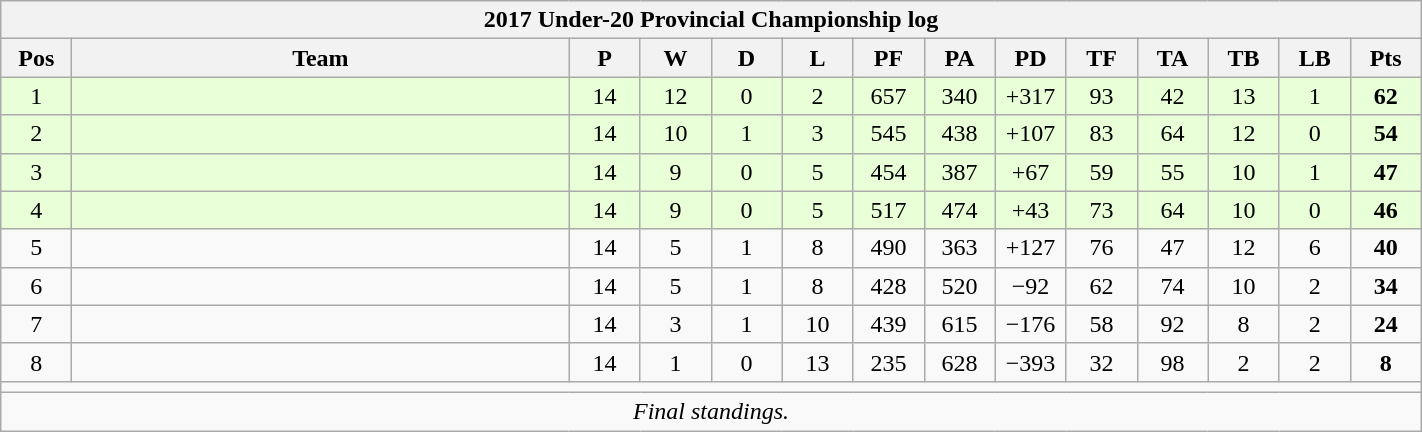<table class="wikitable" style="text-align:center; font-size:100%; width:75%;">
<tr>
<th colspan="100%" cellpadding="0" cellspacing="0"><strong>2017 Under-20 Provincial Championship log</strong></th>
</tr>
<tr>
<th style="width:5%;">Pos</th>
<th style="width:35%;">Team</th>
<th style="width:5%;">P</th>
<th style="width:5%;">W</th>
<th style="width:5%;">D</th>
<th style="width:5%;">L</th>
<th style="width:5%;">PF</th>
<th style="width:5%;">PA</th>
<th style="width:5%;">PD</th>
<th style="width:5%;">TF</th>
<th style="width:5%;">TA</th>
<th style="width:5%;">TB</th>
<th style="width:5%;">LB</th>
<th style="width:5%;">Pts<br></th>
</tr>
<tr style="background:#E8FFD8;">
<td>1</td>
<td style="text-align:left;"></td>
<td>14</td>
<td>12</td>
<td>0</td>
<td>2</td>
<td>657</td>
<td>340</td>
<td>+317</td>
<td>93</td>
<td>42</td>
<td>13</td>
<td>1</td>
<td><strong>62</strong></td>
</tr>
<tr style="background:#E8FFD8;">
<td>2</td>
<td style="text-align:left;"></td>
<td>14</td>
<td>10</td>
<td>1</td>
<td>3</td>
<td>545</td>
<td>438</td>
<td>+107</td>
<td>83</td>
<td>64</td>
<td>12</td>
<td>0</td>
<td><strong>54</strong></td>
</tr>
<tr style="background:#E8FFD8;">
<td>3</td>
<td style="text-align:left;"></td>
<td>14</td>
<td>9</td>
<td>0</td>
<td>5</td>
<td>454</td>
<td>387</td>
<td>+67</td>
<td>59</td>
<td>55</td>
<td>10</td>
<td>1</td>
<td><strong>47</strong></td>
</tr>
<tr style="background:#E8FFD8;">
<td>4</td>
<td style="text-align:left;"></td>
<td>14</td>
<td>9</td>
<td>0</td>
<td>5</td>
<td>517</td>
<td>474</td>
<td>+43</td>
<td>73</td>
<td>64</td>
<td>10</td>
<td>0</td>
<td><strong>46</strong></td>
</tr>
<tr>
<td>5</td>
<td style="text-align:left;"></td>
<td>14</td>
<td>5</td>
<td>1</td>
<td>8</td>
<td>490</td>
<td>363</td>
<td>+127</td>
<td>76</td>
<td>47</td>
<td>12</td>
<td>6</td>
<td><strong>40</strong></td>
</tr>
<tr>
<td>6</td>
<td style="text-align:left;"></td>
<td>14</td>
<td>5</td>
<td>1</td>
<td>8</td>
<td>428</td>
<td>520</td>
<td>−92</td>
<td>62</td>
<td>74</td>
<td>10</td>
<td>2</td>
<td><strong>34</strong></td>
</tr>
<tr>
<td>7</td>
<td style="text-align:left;"></td>
<td>14</td>
<td>3</td>
<td>1</td>
<td>10</td>
<td>439</td>
<td>615</td>
<td>−176</td>
<td>58</td>
<td>92</td>
<td>8</td>
<td>2</td>
<td><strong>24</strong></td>
</tr>
<tr>
<td>8</td>
<td style="text-align:left;"></td>
<td>14</td>
<td>1</td>
<td>0</td>
<td>13</td>
<td>235</td>
<td>628</td>
<td>−393</td>
<td>32</td>
<td>98</td>
<td>2</td>
<td>2</td>
<td><strong>8</strong></td>
</tr>
<tr>
<td colspan="100%" cellpadding="0" cellspacing="0"></td>
</tr>
<tr>
<td colspan="100%" cellpadding="0" cellspacing="0"><em>Final standings.</em></td>
</tr>
</table>
